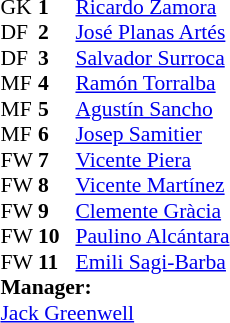<table style="font-size:90%; margin:0.2em auto;" cellspacing="0" cellpadding="0">
<tr>
<th width="25"></th>
<th width="25"></th>
</tr>
<tr>
<td>GK</td>
<td><strong>1</strong></td>
<td> <a href='#'>Ricardo Zamora</a></td>
</tr>
<tr>
<td>DF</td>
<td><strong>2</strong></td>
<td> <a href='#'>José Planas Artés</a></td>
</tr>
<tr>
<td>DF</td>
<td><strong>3</strong></td>
<td> <a href='#'>Salvador Surroca</a></td>
</tr>
<tr>
<td>MF</td>
<td><strong>4</strong></td>
<td> <a href='#'>Ramón Torralba</a></td>
</tr>
<tr>
<td>MF</td>
<td><strong>5</strong></td>
<td> <a href='#'>Agustín Sancho</a></td>
</tr>
<tr>
<td>MF</td>
<td><strong>6</strong></td>
<td> <a href='#'>Josep Samitier</a></td>
</tr>
<tr>
<td>FW</td>
<td><strong>7</strong></td>
<td> <a href='#'>Vicente Piera</a></td>
</tr>
<tr>
<td>FW</td>
<td><strong>8</strong></td>
<td> <a href='#'>Vicente Martínez</a></td>
</tr>
<tr>
<td>FW</td>
<td><strong>9</strong></td>
<td> <a href='#'>Clemente Gràcia</a></td>
</tr>
<tr>
<td>FW</td>
<td><strong>10</strong></td>
<td> <a href='#'>Paulino Alcántara</a></td>
</tr>
<tr>
<td>FW</td>
<td><strong>11</strong></td>
<td> <a href='#'>Emili Sagi-Barba</a></td>
</tr>
<tr>
<td colspan=3><strong>Manager:</strong></td>
</tr>
<tr>
<td colspan=4> <a href='#'>Jack Greenwell</a></td>
</tr>
</table>
